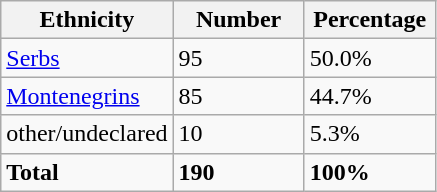<table class="wikitable">
<tr>
<th width="100px">Ethnicity</th>
<th width="80px">Number</th>
<th width="80px">Percentage</th>
</tr>
<tr>
<td><a href='#'>Serbs</a></td>
<td>95</td>
<td>50.0%</td>
</tr>
<tr>
<td><a href='#'>Montenegrins</a></td>
<td>85</td>
<td>44.7%</td>
</tr>
<tr>
<td>other/undeclared</td>
<td>10</td>
<td>5.3%</td>
</tr>
<tr>
<td><strong>Total</strong></td>
<td><strong>190</strong></td>
<td><strong>100%</strong></td>
</tr>
</table>
